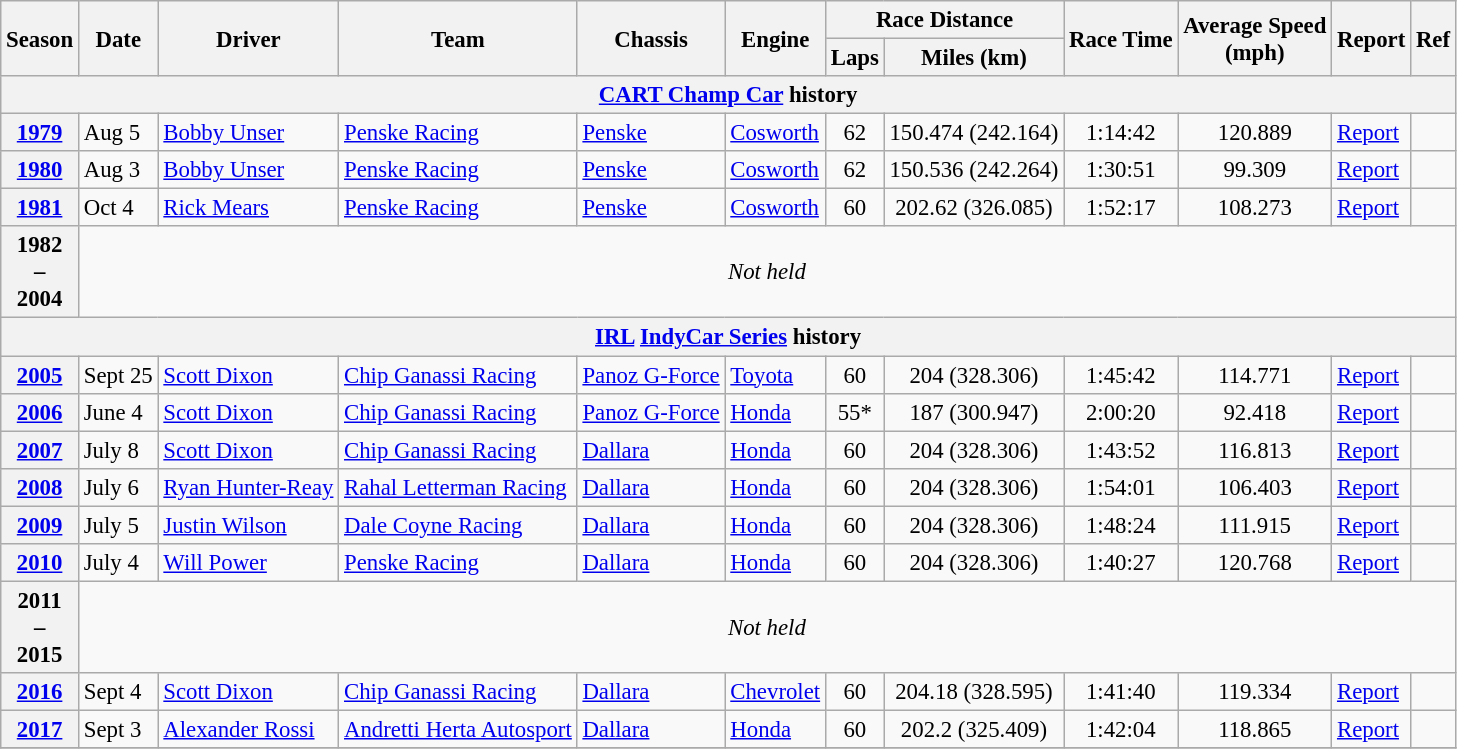<table class="wikitable" style="font-size: 95%;">
<tr>
<th rowspan="2">Season</th>
<th rowspan="2">Date</th>
<th rowspan="2">Driver</th>
<th rowspan="2">Team</th>
<th rowspan="2">Chassis</th>
<th rowspan="2">Engine</th>
<th colspan="2">Race Distance</th>
<th rowspan="2">Race Time</th>
<th rowspan="2">Average Speed<br>(mph)</th>
<th rowspan="2">Report</th>
<th rowspan="2">Ref</th>
</tr>
<tr>
<th>Laps</th>
<th>Miles (km)</th>
</tr>
<tr>
<th colspan=12><a href='#'>CART Champ Car</a> history</th>
</tr>
<tr>
<th><a href='#'>1979</a></th>
<td>Aug 5</td>
<td> <a href='#'>Bobby Unser</a></td>
<td><a href='#'>Penske Racing</a></td>
<td><a href='#'>Penske</a></td>
<td><a href='#'>Cosworth</a></td>
<td align="center">62</td>
<td align="center">150.474 (242.164)</td>
<td align="center">1:14:42</td>
<td align="center">120.889</td>
<td><a href='#'>Report</a></td>
<td align="center"></td>
</tr>
<tr>
<th><a href='#'>1980</a></th>
<td>Aug 3</td>
<td> <a href='#'>Bobby Unser</a></td>
<td><a href='#'>Penske Racing</a></td>
<td><a href='#'>Penske</a></td>
<td><a href='#'>Cosworth</a></td>
<td align="center">62</td>
<td align="center">150.536 (242.264)</td>
<td align="center">1:30:51</td>
<td align="center">99.309</td>
<td><a href='#'>Report</a></td>
<td align="center"></td>
</tr>
<tr>
<th><a href='#'>1981</a></th>
<td>Oct 4</td>
<td> <a href='#'>Rick Mears</a></td>
<td><a href='#'>Penske Racing</a></td>
<td><a href='#'>Penske</a></td>
<td><a href='#'>Cosworth</a></td>
<td align="center">60</td>
<td align="center">202.62 (326.085)</td>
<td align="center">1:52:17</td>
<td align="center">108.273</td>
<td><a href='#'>Report</a></td>
<td align="center"></td>
</tr>
<tr>
<th align=center>1982<br>–<br>2004</th>
<td colspan=12 align=center><em>Not held</em></td>
</tr>
<tr>
<th colspan=12><a href='#'>IRL</a> <a href='#'>IndyCar Series</a> history</th>
</tr>
<tr>
<th><a href='#'>2005</a></th>
<td>Sept 25</td>
<td> <a href='#'>Scott Dixon</a></td>
<td><a href='#'>Chip Ganassi Racing</a></td>
<td><a href='#'>Panoz G-Force</a></td>
<td><a href='#'>Toyota</a></td>
<td align="center">60</td>
<td align="center">204 (328.306)</td>
<td align="center">1:45:42</td>
<td align="center">114.771</td>
<td><a href='#'>Report</a></td>
<td align="center"></td>
</tr>
<tr>
<th><a href='#'>2006</a></th>
<td>June 4</td>
<td> <a href='#'>Scott Dixon</a></td>
<td><a href='#'>Chip Ganassi Racing</a></td>
<td><a href='#'>Panoz G-Force</a></td>
<td><a href='#'>Honda</a></td>
<td align="center">55*</td>
<td align="center">187 (300.947)</td>
<td align="center">2:00:20</td>
<td align="center">92.418</td>
<td><a href='#'>Report</a></td>
<td align="center"></td>
</tr>
<tr>
<th><a href='#'>2007</a></th>
<td>July 8</td>
<td> <a href='#'>Scott Dixon</a></td>
<td><a href='#'>Chip Ganassi Racing</a></td>
<td><a href='#'>Dallara</a></td>
<td><a href='#'>Honda</a></td>
<td align="center">60</td>
<td align="center">204 (328.306)</td>
<td align="center">1:43:52</td>
<td align="center">116.813</td>
<td><a href='#'>Report</a></td>
<td align="center"></td>
</tr>
<tr>
<th><a href='#'>2008</a></th>
<td>July 6</td>
<td> <a href='#'>Ryan Hunter-Reay</a></td>
<td><a href='#'>Rahal Letterman Racing</a></td>
<td><a href='#'>Dallara</a></td>
<td><a href='#'>Honda</a></td>
<td align="center">60</td>
<td align="center">204 (328.306)</td>
<td align="center">1:54:01</td>
<td align="center">106.403</td>
<td><a href='#'>Report</a></td>
<td align="center"></td>
</tr>
<tr>
<th><a href='#'>2009</a></th>
<td>July 5</td>
<td> <a href='#'>Justin Wilson</a></td>
<td><a href='#'>Dale Coyne Racing</a></td>
<td><a href='#'>Dallara</a></td>
<td><a href='#'>Honda</a></td>
<td align="center">60</td>
<td align="center">204 (328.306)</td>
<td align="center">1:48:24</td>
<td align="center">111.915</td>
<td><a href='#'>Report</a></td>
<td align="center"></td>
</tr>
<tr>
<th><a href='#'>2010</a></th>
<td>July 4</td>
<td> <a href='#'>Will Power</a></td>
<td><a href='#'>Penske Racing</a></td>
<td><a href='#'>Dallara</a></td>
<td><a href='#'>Honda</a></td>
<td align="center">60</td>
<td align="center">204 (328.306)</td>
<td align="center">1:40:27</td>
<td align="center">120.768</td>
<td><a href='#'>Report</a></td>
<td align="center"></td>
</tr>
<tr>
<th align=center>2011<br>–<br>2015</th>
<td colspan=12 align=center><em>Not held</em></td>
</tr>
<tr>
<th><a href='#'>2016</a></th>
<td>Sept 4</td>
<td> <a href='#'>Scott Dixon</a></td>
<td><a href='#'>Chip Ganassi Racing</a></td>
<td><a href='#'>Dallara</a></td>
<td><a href='#'>Chevrolet</a></td>
<td align="center">60</td>
<td align="center">204.18 (328.595)</td>
<td align="center">1:41:40</td>
<td align="center">119.334</td>
<td><a href='#'>Report</a></td>
<td align="center"></td>
</tr>
<tr>
<th><a href='#'>2017</a></th>
<td>Sept 3</td>
<td> <a href='#'>Alexander Rossi</a></td>
<td><a href='#'>Andretti Herta Autosport</a></td>
<td><a href='#'>Dallara</a></td>
<td><a href='#'>Honda</a></td>
<td align="center">60</td>
<td align="center">202.2 (325.409)</td>
<td align="center">1:42:04</td>
<td align="center">118.865</td>
<td><a href='#'>Report</a></td>
<td align="center"></td>
</tr>
<tr>
</tr>
</table>
